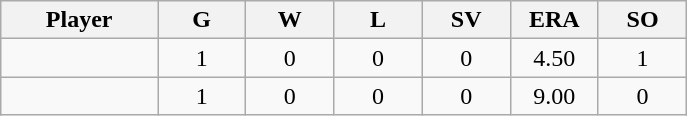<table class="wikitable sortable">
<tr>
<th bgcolor="#DDDDFF" width="16%">Player</th>
<th bgcolor="#DDDDFF" width="9%">G</th>
<th bgcolor="#DDDDFF" width="9%">W</th>
<th bgcolor="#DDDDFF" width="9%">L</th>
<th bgcolor="#DDDDFF" width="9%">SV</th>
<th bgcolor="#DDDDFF" width="9%">ERA</th>
<th bgcolor="#DDDDFF" width="9%">SO</th>
</tr>
<tr align="center">
<td></td>
<td>1</td>
<td>0</td>
<td>0</td>
<td>0</td>
<td>4.50</td>
<td>1</td>
</tr>
<tr align="center">
<td></td>
<td>1</td>
<td>0</td>
<td>0</td>
<td>0</td>
<td>9.00</td>
<td>0</td>
</tr>
</table>
